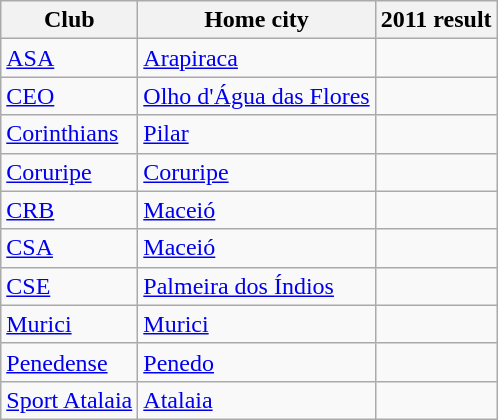<table class="wikitable sortable">
<tr>
<th>Club</th>
<th>Home city</th>
<th>2011 result</th>
</tr>
<tr>
<td><a href='#'>ASA</a></td>
<td><a href='#'>Arapiraca</a></td>
<td></td>
</tr>
<tr>
<td><a href='#'>CEO</a></td>
<td><a href='#'>Olho d'Água das Flores</a></td>
<td></td>
</tr>
<tr>
<td><a href='#'>Corinthians</a></td>
<td><a href='#'>Pilar</a></td>
<td></td>
</tr>
<tr>
<td><a href='#'>Coruripe</a></td>
<td><a href='#'>Coruripe</a></td>
<td></td>
</tr>
<tr>
<td><a href='#'>CRB</a></td>
<td><a href='#'>Maceió</a></td>
<td></td>
</tr>
<tr>
<td><a href='#'>CSA</a></td>
<td><a href='#'>Maceió</a></td>
<td></td>
</tr>
<tr>
<td><a href='#'>CSE</a></td>
<td><a href='#'>Palmeira dos Índios</a></td>
<td></td>
</tr>
<tr>
<td><a href='#'>Murici</a></td>
<td><a href='#'>Murici</a></td>
<td></td>
</tr>
<tr>
<td><a href='#'>Penedense</a></td>
<td><a href='#'>Penedo</a></td>
<td></td>
</tr>
<tr>
<td><a href='#'>Sport Atalaia</a></td>
<td><a href='#'>Atalaia</a></td>
<td></td>
</tr>
</table>
